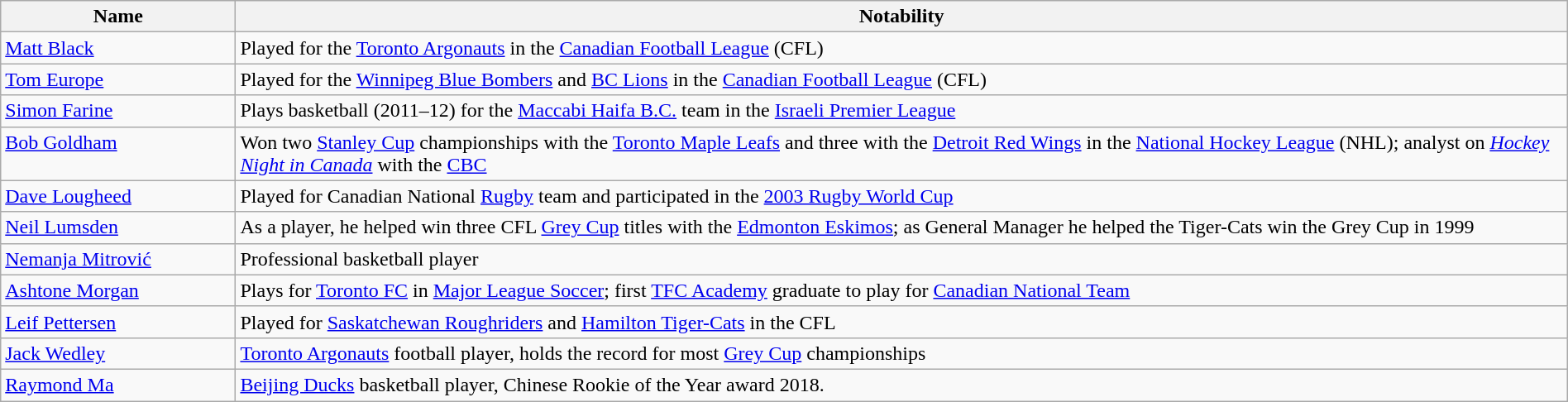<table class="wikitable sortable" style="width: 100%;">
<tr>
<th>Name</th>
<th width="85%" class="unsortable">Notability</th>
</tr>
<tr valign="top">
<td><a href='#'>Matt Black</a></td>
<td>Played for the <a href='#'>Toronto Argonauts</a> in the <a href='#'>Canadian Football League</a> (CFL)</td>
</tr>
<tr valign="top">
<td><a href='#'>Tom Europe</a></td>
<td>Played for the <a href='#'>Winnipeg Blue Bombers</a> and <a href='#'>BC Lions</a> in the <a href='#'>Canadian Football League</a> (CFL)</td>
</tr>
<tr valign="top">
<td><a href='#'>Simon Farine</a></td>
<td>Plays basketball (2011–12) for the <a href='#'>Maccabi Haifa B.C.</a> team in the <a href='#'>Israeli Premier League</a></td>
</tr>
<tr valign="top">
<td><a href='#'>Bob Goldham</a></td>
<td>Won two <a href='#'>Stanley Cup</a> championships with the <a href='#'>Toronto Maple Leafs</a> and three with the <a href='#'>Detroit Red Wings</a> in the <a href='#'>National Hockey League</a> (NHL); analyst on <em><a href='#'>Hockey Night in Canada</a></em> with the <a href='#'>CBC</a></td>
</tr>
<tr valign="top">
<td><a href='#'>Dave Lougheed</a></td>
<td>Played for Canadian National <a href='#'>Rugby</a> team and participated in the <a href='#'>2003 Rugby World Cup</a></td>
</tr>
<tr valign="top">
<td><a href='#'>Neil Lumsden</a></td>
<td>As a player, he helped win three CFL <a href='#'>Grey Cup</a> titles with the <a href='#'>Edmonton Eskimos</a>; as General Manager he helped the Tiger-Cats win the Grey Cup in 1999</td>
</tr>
<tr valign="top">
<td><a href='#'>Nemanja Mitrović</a></td>
<td>Professional basketball player</td>
</tr>
<tr valign="top">
<td><a href='#'>Ashtone Morgan</a></td>
<td>Plays for <a href='#'>Toronto FC</a> in <a href='#'>Major League Soccer</a>; first <a href='#'>TFC Academy</a> graduate to play for <a href='#'>Canadian National Team</a></td>
</tr>
<tr valign="top">
<td><a href='#'>Leif Pettersen</a></td>
<td>Played for <a href='#'>Saskatchewan Roughriders</a> and <a href='#'>Hamilton Tiger-Cats</a> in the CFL</td>
</tr>
<tr valign="top">
<td><a href='#'>Jack Wedley</a></td>
<td><a href='#'>Toronto Argonauts</a> football player, holds the record for most <a href='#'>Grey Cup</a> championships</td>
</tr>
<tr valign="top">
<td><a href='#'>Raymond Ma</a></td>
<td><a href='#'>Beijing Ducks</a> basketball player, Chinese Rookie of the Year award 2018.</td>
</tr>
</table>
